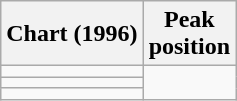<table class="wikitable sortable plainrowheaders">
<tr>
<th>Chart (1996)</th>
<th>Peak<br>position</th>
</tr>
<tr>
<td></td>
</tr>
<tr>
<td></td>
</tr>
<tr>
<td></td>
</tr>
</table>
